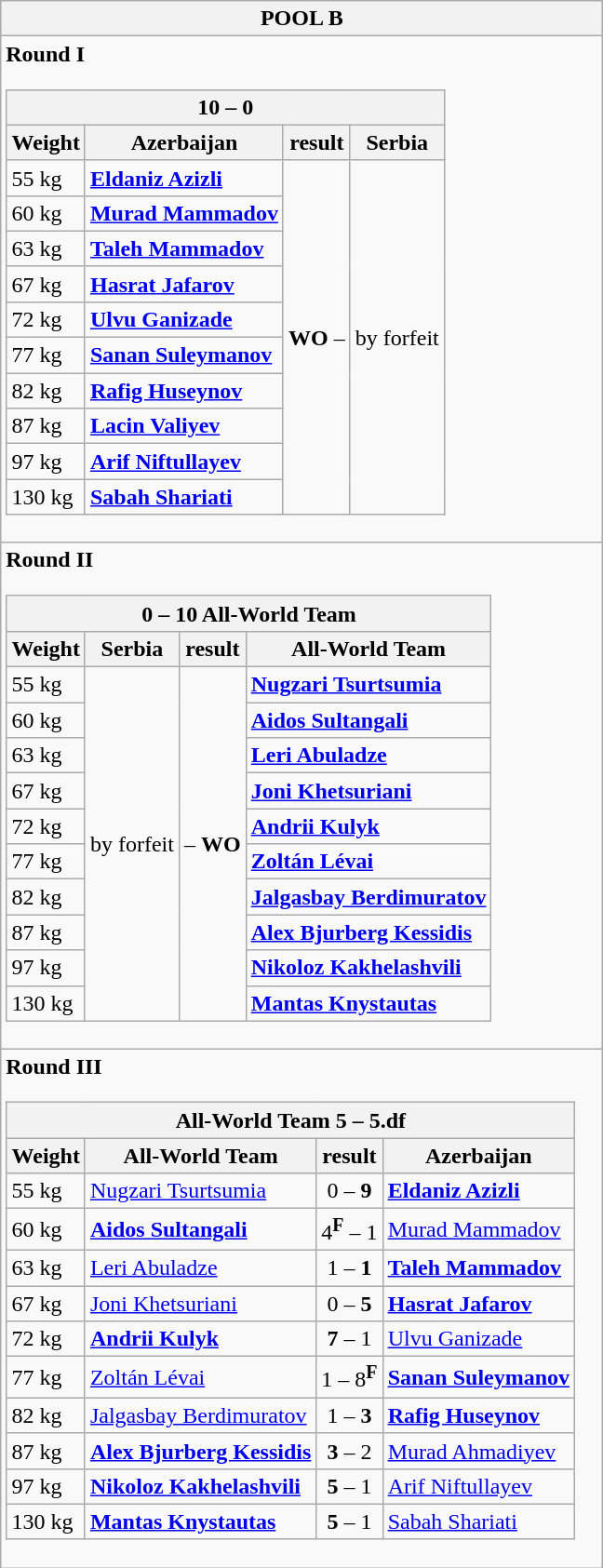<table class="wikitable outercollapse">
<tr>
<th>POOL B</th>
</tr>
<tr>
<td><strong>Round I</strong><br><table class="wikitable collapsible innercollapse">
<tr>
<th colspan="4"> 10 – 0 <s></s></th>
</tr>
<tr>
<th>Weight</th>
<th>Azerbaijan</th>
<th>result</th>
<th>Serbia</th>
</tr>
<tr>
<td>55 kg</td>
<td><strong><a href='#'>Eldaniz Azizli</a></strong></td>
<td rowspan="10" align="center"><strong>WO</strong> –</td>
<td rowspan="10">by forfeit</td>
</tr>
<tr>
<td>60 kg</td>
<td><strong><a href='#'>Murad Mammadov</a></strong></td>
</tr>
<tr>
<td>63 kg</td>
<td><strong><a href='#'>Taleh Mammadov</a></strong></td>
</tr>
<tr>
<td>67 kg</td>
<td><strong><a href='#'>Hasrat Jafarov</a></strong></td>
</tr>
<tr>
<td>72 kg</td>
<td><strong><a href='#'>Ulvu Ganizade</a></strong></td>
</tr>
<tr>
<td>77 kg</td>
<td><strong><a href='#'>Sanan Suleymanov</a></strong></td>
</tr>
<tr>
<td>82 kg</td>
<td><strong><a href='#'>Rafig Huseynov</a></strong></td>
</tr>
<tr>
<td>87 kg</td>
<td><strong><a href='#'>Lacin Valiyev</a></strong></td>
</tr>
<tr>
<td>97 kg</td>
<td><strong><a href='#'>Arif Niftullayev</a></strong></td>
</tr>
<tr>
<td>130 kg</td>
<td><strong><a href='#'>Sabah Shariati</a></strong></td>
</tr>
</table>
</td>
</tr>
<tr>
<td><strong>Round II</strong><br><table class="wikitable collapsible innercollapse">
<tr>
<th colspan="4"><s></s> 0 – 10 All-World Team</th>
</tr>
<tr>
<th>Weight</th>
<th>Serbia</th>
<th>result</th>
<th>All-World Team</th>
</tr>
<tr>
<td>55 kg</td>
<td rowspan="10">by forfeit</td>
<td rowspan="10" align="center">– <strong>WO</strong></td>
<td><strong><a href='#'>Nugzari Tsurtsumia</a></strong></td>
</tr>
<tr>
<td>60 kg</td>
<td><strong><a href='#'>Aidos Sultangali</a></strong></td>
</tr>
<tr>
<td>63 kg</td>
<td><strong><a href='#'>Leri Abuladze</a></strong></td>
</tr>
<tr>
<td>67 kg</td>
<td><strong><a href='#'>Joni Khetsuriani</a></strong></td>
</tr>
<tr>
<td>72 kg</td>
<td><strong><a href='#'>Andrii Kulyk</a></strong></td>
</tr>
<tr>
<td>77 kg</td>
<td><strong><a href='#'>Zoltán Lévai</a></strong></td>
</tr>
<tr>
<td>82 kg</td>
<td><strong><a href='#'>Jalgasbay Berdimuratov</a></strong></td>
</tr>
<tr>
<td>87 kg</td>
<td><strong><a href='#'>Alex Bjurberg Kessidis</a></strong></td>
</tr>
<tr>
<td>97 kg</td>
<td><strong><a href='#'>Nikoloz Kakhelashvili</a></strong></td>
</tr>
<tr>
<td>130 kg</td>
<td><strong><a href='#'>Mantas Knystautas</a></strong></td>
</tr>
</table>
</td>
</tr>
<tr>
<td><strong>Round III</strong><br><table class="wikitable collapsible innercollapse">
<tr>
<th colspan="4">All-World Team 5 – 5.df </th>
</tr>
<tr>
<th>Weight</th>
<th>All-World Team</th>
<th>result</th>
<th>Azerbaijan</th>
</tr>
<tr>
<td>55 kg</td>
<td><a href='#'>Nugzari Tsurtsumia</a></td>
<td align=center>0 – <strong>9</strong></td>
<td><strong><a href='#'>Eldaniz Azizli</a></strong></td>
</tr>
<tr>
<td>60 kg</td>
<td><strong><a href='#'>Aidos Sultangali</a></strong></td>
<td align=center>4<sup><strong>F</strong></sup> – 1</td>
<td><a href='#'>Murad Mammadov</a></td>
</tr>
<tr>
<td>63 kg</td>
<td><a href='#'>Leri Abuladze</a></td>
<td align=center>1 – <strong>1</strong></td>
<td><strong><a href='#'>Taleh Mammadov</a></strong></td>
</tr>
<tr>
<td>67 kg</td>
<td><a href='#'>Joni Khetsuriani</a></td>
<td align=center>0 – <strong>5</strong></td>
<td><strong><a href='#'>Hasrat Jafarov</a></strong></td>
</tr>
<tr>
<td>72 kg</td>
<td><strong><a href='#'>Andrii Kulyk</a></strong></td>
<td align=center><strong>7</strong> – 1</td>
<td><a href='#'>Ulvu Ganizade</a></td>
</tr>
<tr>
<td>77 kg</td>
<td><a href='#'>Zoltán Lévai</a></td>
<td align=center>1 – 8<sup><strong>F</strong></sup></td>
<td><strong><a href='#'>Sanan Suleymanov</a></strong></td>
</tr>
<tr>
<td>82 kg</td>
<td><a href='#'>Jalgasbay Berdimuratov</a></td>
<td align=center>1 – <strong>3</strong></td>
<td><strong><a href='#'>Rafig Huseynov</a></strong></td>
</tr>
<tr>
<td>87 kg</td>
<td><strong><a href='#'>Alex Bjurberg Kessidis</a></strong></td>
<td align=center><strong>3</strong> – 2</td>
<td><a href='#'>Murad Ahmadiyev</a></td>
</tr>
<tr>
<td>97 kg</td>
<td><strong><a href='#'>Nikoloz Kakhelashvili</a></strong></td>
<td align=center><strong>5</strong> – 1</td>
<td><a href='#'>Arif Niftullayev</a></td>
</tr>
<tr>
<td>130 kg</td>
<td><strong><a href='#'>Mantas Knystautas</a></strong></td>
<td align=center><strong>5</strong> – 1</td>
<td><a href='#'>Sabah Shariati</a></td>
</tr>
</table>
</td>
</tr>
</table>
